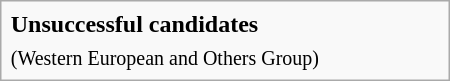<table class="infobox" style="width:300px;">
<tr>
<td><strong>Unsuccessful candidates</strong></td>
</tr>
<tr>
<td> <small>(Western European and Others Group)</small></td>
</tr>
</table>
